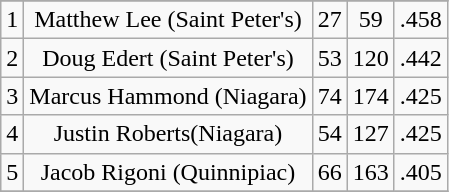<table class="wikitable sortable" style="text-align:center">
<tr>
</tr>
<tr>
<td>1</td>
<td>Matthew Lee (Saint Peter's)</td>
<td>27</td>
<td>59</td>
<td>.458</td>
</tr>
<tr>
<td>2</td>
<td>Doug Edert (Saint Peter's)</td>
<td>53</td>
<td>120</td>
<td>.442</td>
</tr>
<tr>
<td>3</td>
<td>Marcus Hammond (Niagara)</td>
<td>74</td>
<td>174</td>
<td>.425</td>
</tr>
<tr>
<td>4</td>
<td>Justin Roberts(Niagara)</td>
<td>54</td>
<td>127</td>
<td>.425</td>
</tr>
<tr>
<td>5</td>
<td>Jacob Rigoni (Quinnipiac)</td>
<td>66</td>
<td>163</td>
<td>.405</td>
</tr>
<tr>
</tr>
</table>
